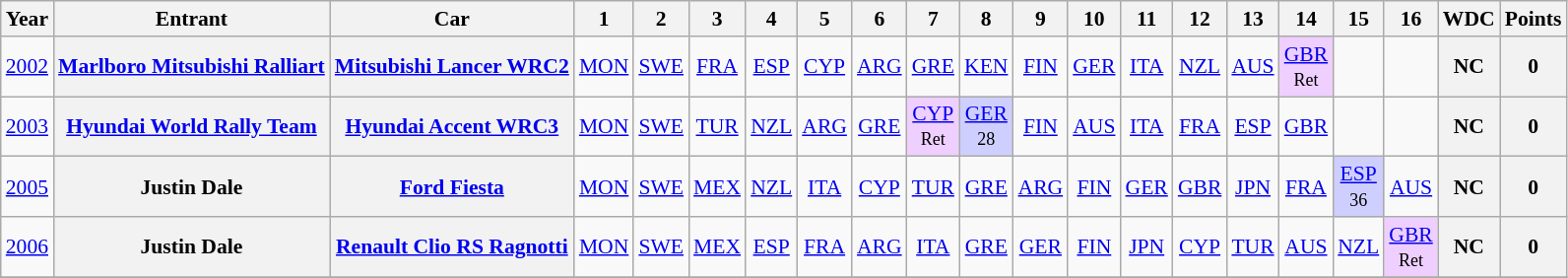<table class="wikitable" border="1" style="text-align:center; font-size:90%;">
<tr>
<th>Year</th>
<th>Entrant</th>
<th>Car</th>
<th>1</th>
<th>2</th>
<th>3</th>
<th>4</th>
<th>5</th>
<th>6</th>
<th>7</th>
<th>8</th>
<th>9</th>
<th>10</th>
<th>11</th>
<th>12</th>
<th>13</th>
<th>14</th>
<th>15</th>
<th>16</th>
<th>WDC</th>
<th>Points</th>
</tr>
<tr>
<td><a href='#'>2002</a></td>
<th><a href='#'>Marlboro Mitsubishi Ralliart</a></th>
<th><a href='#'>Mitsubishi Lancer WRC2</a></th>
<td><a href='#'>MON</a></td>
<td><a href='#'>SWE</a></td>
<td><a href='#'>FRA</a></td>
<td><a href='#'>ESP</a></td>
<td><a href='#'>CYP</a></td>
<td><a href='#'>ARG</a></td>
<td><a href='#'>GRE</a></td>
<td><a href='#'>KEN</a></td>
<td><a href='#'>FIN</a></td>
<td><a href='#'>GER</a></td>
<td><a href='#'>ITA</a></td>
<td><a href='#'>NZL</a></td>
<td><a href='#'>AUS</a></td>
<td style="background:#EFCFFF;"><a href='#'>GBR</a><br><small>Ret</small></td>
<td></td>
<td></td>
<th>NC</th>
<th>0</th>
</tr>
<tr>
<td><a href='#'>2003</a></td>
<th><a href='#'>Hyundai World Rally Team</a></th>
<th><a href='#'>Hyundai Accent WRC3</a></th>
<td><a href='#'>MON</a></td>
<td><a href='#'>SWE</a></td>
<td><a href='#'>TUR</a></td>
<td><a href='#'>NZL</a></td>
<td><a href='#'>ARG</a></td>
<td><a href='#'>GRE</a></td>
<td style="background:#EFCFFF;"><a href='#'>CYP</a><br><small>Ret</small></td>
<td style="background:#CFCFFF;"><a href='#'>GER</a><br><small>28</small></td>
<td><a href='#'>FIN</a></td>
<td><a href='#'>AUS</a></td>
<td><a href='#'>ITA</a></td>
<td><a href='#'>FRA</a></td>
<td><a href='#'>ESP</a></td>
<td><a href='#'>GBR</a></td>
<td></td>
<td></td>
<th>NC</th>
<th>0</th>
</tr>
<tr>
<td><a href='#'>2005</a></td>
<th>Justin Dale</th>
<th><a href='#'>Ford Fiesta</a></th>
<td><a href='#'>MON</a></td>
<td><a href='#'>SWE</a></td>
<td><a href='#'>MEX</a></td>
<td><a href='#'>NZL</a></td>
<td><a href='#'>ITA</a></td>
<td><a href='#'>CYP</a></td>
<td><a href='#'>TUR</a></td>
<td><a href='#'>GRE</a></td>
<td><a href='#'>ARG</a></td>
<td><a href='#'>FIN</a></td>
<td><a href='#'>GER</a></td>
<td><a href='#'>GBR</a></td>
<td><a href='#'>JPN</a></td>
<td><a href='#'>FRA</a></td>
<td style="background:#CFCFFF;"><a href='#'>ESP</a><br><small>36</small></td>
<td><a href='#'>AUS</a></td>
<th>NC</th>
<th>0</th>
</tr>
<tr>
<td><a href='#'>2006</a></td>
<th>Justin Dale</th>
<th><a href='#'>Renault Clio RS Ragnotti</a></th>
<td><a href='#'>MON</a></td>
<td><a href='#'>SWE</a></td>
<td><a href='#'>MEX</a></td>
<td><a href='#'>ESP</a></td>
<td><a href='#'>FRA</a></td>
<td><a href='#'>ARG</a></td>
<td><a href='#'>ITA</a></td>
<td><a href='#'>GRE</a></td>
<td><a href='#'>GER</a></td>
<td><a href='#'>FIN</a></td>
<td><a href='#'>JPN</a></td>
<td><a href='#'>CYP</a></td>
<td><a href='#'>TUR</a></td>
<td><a href='#'>AUS</a></td>
<td><a href='#'>NZL</a></td>
<td style="background:#EFCFFF;"><a href='#'>GBR</a><br><small>Ret</small></td>
<th>NC</th>
<th>0</th>
</tr>
<tr>
</tr>
</table>
